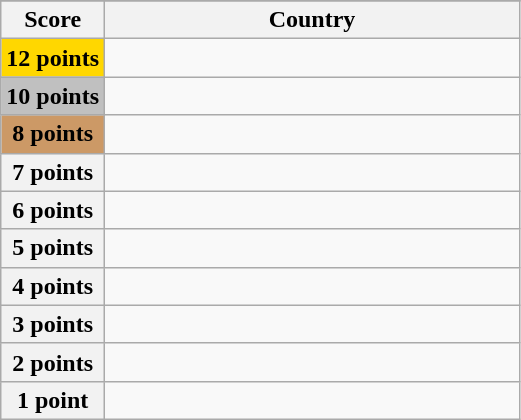<table class="wikitable">
<tr>
</tr>
<tr>
<th scope="col" width="20%">Score</th>
<th scope="col">Country</th>
</tr>
<tr>
<th scope="row" style="background:gold">12 points</th>
<td></td>
</tr>
<tr>
<th scope="row" style="background:silver">10 points</th>
<td></td>
</tr>
<tr>
<th scope="row" style="background:#CC9966">8 points</th>
<td></td>
</tr>
<tr>
<th scope="row">7 points</th>
<td></td>
</tr>
<tr>
<th scope="row">6 points</th>
<td></td>
</tr>
<tr>
<th scope="row">5 points</th>
<td></td>
</tr>
<tr>
<th scope="row">4 points</th>
<td></td>
</tr>
<tr>
<th scope="row">3 points</th>
<td></td>
</tr>
<tr>
<th scope="row">2 points</th>
<td></td>
</tr>
<tr>
<th scope="row">1 point</th>
<td></td>
</tr>
</table>
